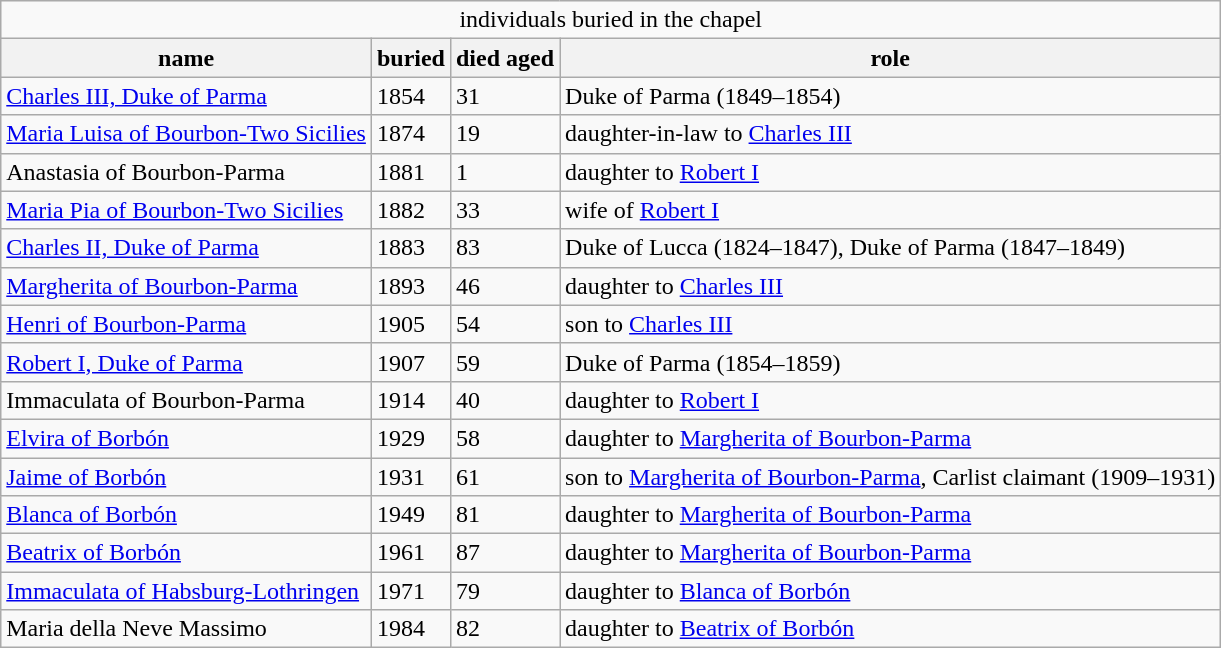<table class="wikitable unsortable">
<tr>
<td colspan="5" style="text-align:center;">individuals buried in the chapel</td>
</tr>
<tr>
<th>name</th>
<th>buried</th>
<th>died aged</th>
<th>role</th>
</tr>
<tr>
<td><a href='#'>Charles III, Duke of Parma</a></td>
<td>1854</td>
<td>31</td>
<td>Duke of Parma (1849–1854)</td>
</tr>
<tr>
<td><a href='#'>Maria Luisa of Bourbon-Two Sicilies</a></td>
<td>1874</td>
<td>19</td>
<td>daughter-in-law to <a href='#'>Charles III</a></td>
</tr>
<tr>
<td>Anastasia of Bourbon-Parma</td>
<td>1881</td>
<td>1</td>
<td>daughter to <a href='#'>Robert I</a></td>
</tr>
<tr>
<td><a href='#'>Maria Pia of Bourbon-Two Sicilies</a></td>
<td>1882</td>
<td>33</td>
<td>wife of <a href='#'>Robert I</a></td>
</tr>
<tr>
<td><a href='#'>Charles II, Duke of Parma</a></td>
<td>1883</td>
<td>83</td>
<td>Duke of Lucca (1824–1847), Duke of Parma (1847–1849)</td>
</tr>
<tr>
<td><a href='#'>Margherita of Bourbon-Parma</a></td>
<td>1893</td>
<td>46</td>
<td>daughter to <a href='#'>Charles III</a></td>
</tr>
<tr>
<td><a href='#'>Henri of Bourbon-Parma</a></td>
<td>1905</td>
<td>54</td>
<td>son to <a href='#'>Charles III</a></td>
</tr>
<tr>
<td><a href='#'>Robert I, Duke of Parma</a></td>
<td>1907</td>
<td>59</td>
<td>Duke of Parma (1854–1859)</td>
</tr>
<tr>
<td>Immaculata of Bourbon-Parma</td>
<td>1914</td>
<td>40</td>
<td>daughter to <a href='#'>Robert I</a></td>
</tr>
<tr>
<td><a href='#'>Elvira of Borbón</a></td>
<td>1929</td>
<td>58</td>
<td>daughter to <a href='#'>Margherita of Bourbon-Parma</a></td>
</tr>
<tr>
<td><a href='#'>Jaime of Borbón</a></td>
<td>1931</td>
<td>61</td>
<td>son to <a href='#'>Margherita of Bourbon-Parma</a>, Carlist claimant (1909–1931)</td>
</tr>
<tr>
<td><a href='#'>Blanca of Borbón</a></td>
<td>1949</td>
<td>81</td>
<td>daughter to <a href='#'>Margherita of Bourbon-Parma</a></td>
</tr>
<tr>
<td><a href='#'>Beatrix of Borbón</a></td>
<td>1961</td>
<td>87</td>
<td>daughter to <a href='#'>Margherita of Bourbon-Parma</a></td>
</tr>
<tr>
<td><a href='#'>Immaculata of Habsburg-Lothringen</a></td>
<td>1971</td>
<td>79</td>
<td>daughter to <a href='#'>Blanca of Borbón</a></td>
</tr>
<tr>
<td>Maria della Neve Massimo</td>
<td>1984</td>
<td>82</td>
<td>daughter to <a href='#'>Beatrix of Borbón</a></td>
</tr>
</table>
